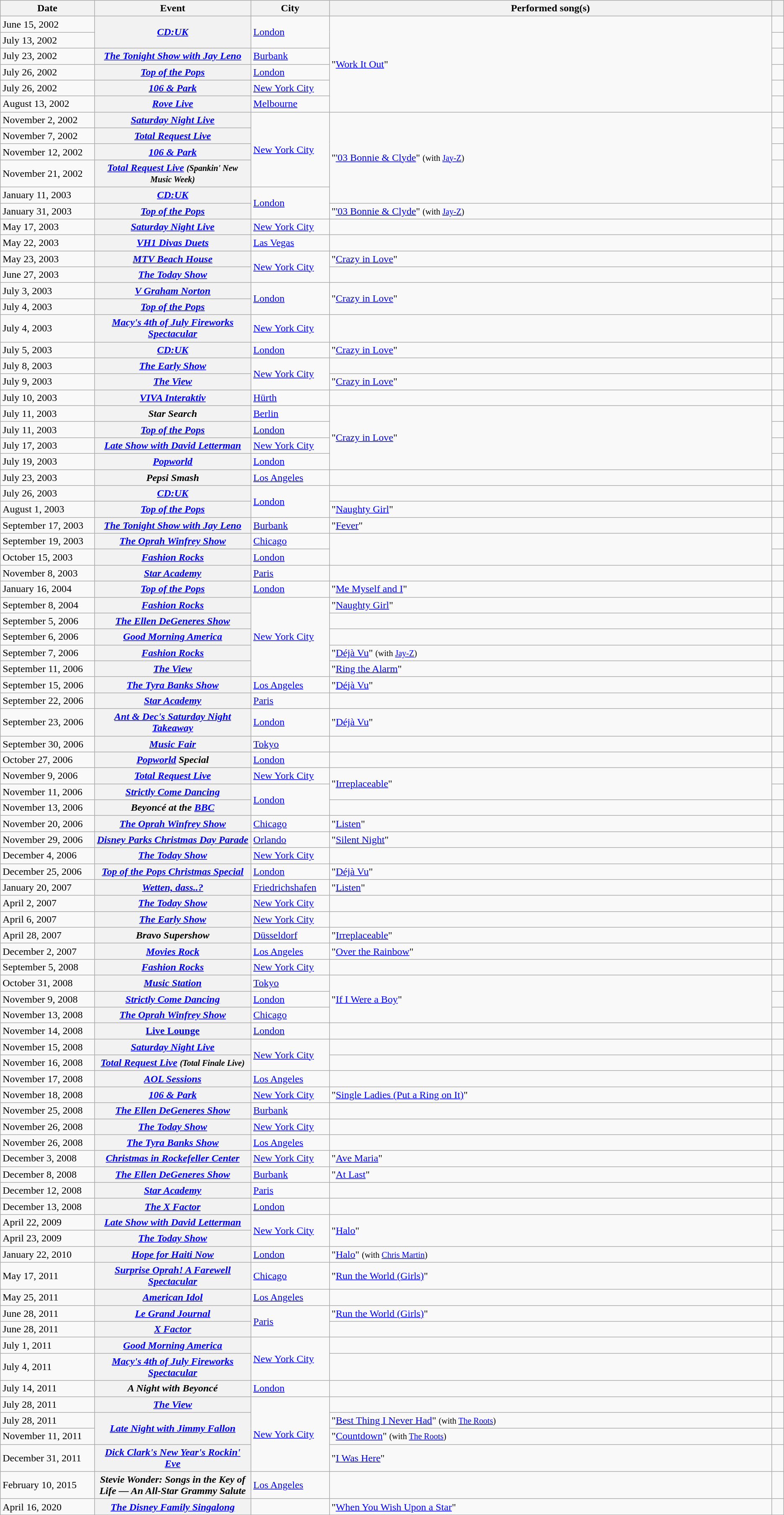<table class="wikitable sortable plainrowheaders">
<tr>
<th style="width:12%;">Date</th>
<th style="width:20%;">Event</th>
<th style="width:10%;">City</th>
<th class="unsortable">Performed song(s)</th>
<th style"width=2%" class="unsortable"></th>
</tr>
<tr>
<td>June 15, 2002</td>
<th scope="row" rowspan=2><em><a href='#'>CD:UK</a></em></th>
<td rowspan="2"><a href='#'>London</a></td>
<td rowspan="6">"<a href='#'>Work It Out</a>"</td>
<td></td>
</tr>
<tr>
<td>July 13, 2002</td>
<td></td>
</tr>
<tr>
<td>July 23, 2002</td>
<th scope="row"><em><a href='#'>The Tonight Show with Jay Leno</a></em></th>
<td><a href='#'>Burbank</a></td>
<td></td>
</tr>
<tr>
<td>July 26, 2002</td>
<th scope="row"><em><a href='#'>Top of the Pops</a></em></th>
<td><a href='#'>London</a></td>
<td></td>
</tr>
<tr>
<td>July 26, 2002</td>
<th scope="row"><em><a href='#'>106 & Park</a></em></th>
<td><a href='#'>New York City</a></td>
<td></td>
</tr>
<tr>
<td>August 13, 2002</td>
<th scope="row"><em><a href='#'>Rove Live</a></em></th>
<td><a href='#'>Melbourne</a></td>
<td></td>
</tr>
<tr>
<td>November 2, 2002</td>
<th scope="row"><em><a href='#'>Saturday Night Live</a></em></th>
<td rowspan="4"><a href='#'>New York City</a></td>
<td rowspan="5">"<a href='#'>'03 Bonnie & Clyde</a>" <small>(with <a href='#'>Jay-Z</a>)</small></td>
<td></td>
</tr>
<tr>
<td>November 7, 2002</td>
<th scope="row"><em><a href='#'>Total Request Live</a></em></th>
<td></td>
</tr>
<tr>
<td>November 12, 2002</td>
<th scope="row"><em><a href='#'>106 & Park</a></em></th>
<td></td>
</tr>
<tr>
<td>November 21, 2002</td>
<th scope="row"><em><a href='#'>Total Request Live</a> <small>(Spankin' New Music Week)</small></em></th>
<td></td>
</tr>
<tr>
<td>January 11, 2003</td>
<th scope="row"><em><a href='#'>CD:UK</a></em></th>
<td rowspan=2><a href='#'>London</a></td>
<td></td>
</tr>
<tr>
<td>January 31, 2003</td>
<th scope="row"><em><a href='#'>Top of the Pops</a></em></th>
<td>"<a href='#'>'03 Bonnie & Clyde</a>" <small>(with <a href='#'>Jay-Z</a>)</small></td>
<td></td>
</tr>
<tr>
<td>May 17, 2003</td>
<th scope="row"><em><a href='#'>Saturday Night Live</a></em></th>
<td><a href='#'>New York City</a></td>
<td></td>
<td></td>
</tr>
<tr>
<td>May 22, 2003</td>
<th scope="row"><em><a href='#'>VH1 Divas Duets</a></em></th>
<td><a href='#'>Las Vegas</a></td>
<td></td>
<td></td>
</tr>
<tr>
<td>May 23, 2003</td>
<th scope="row"><em><a href='#'>MTV Beach House</a></em></th>
<td rowspan="2"><a href='#'>New York City</a></td>
<td>"<a href='#'>Crazy in Love</a>"</td>
<td></td>
</tr>
<tr>
<td>June 27, 2003</td>
<th scope="row"><em><a href='#'>The Today Show</a></em></th>
<td></td>
<td></td>
</tr>
<tr>
<td>July 3, 2003</td>
<th scope="row"><em><a href='#'>V Graham Norton</a></em></th>
<td rowspan="2"><a href='#'>London</a></td>
<td rowspan="2">"<a href='#'>Crazy in Love</a>"</td>
<td></td>
</tr>
<tr>
<td>July 4, 2003</td>
<th scope="row"><em><a href='#'>Top of the Pops</a></em></th>
<td></td>
</tr>
<tr>
<td>July 4, 2003</td>
<th scope="row"><em><a href='#'>Macy's 4th of July Fireworks Spectacular</a></em></th>
<td><a href='#'>New York City</a></td>
<td></td>
<td></td>
</tr>
<tr>
<td>July 5, 2003</td>
<th scope="row"><em><a href='#'>CD:UK</a></em></th>
<td><a href='#'>London</a></td>
<td>"<a href='#'>Crazy in Love</a>"</td>
<td></td>
</tr>
<tr>
<td>July 8, 2003</td>
<th scope="row"><em><a href='#'>The Early Show</a></em></th>
<td rowspan="2"><a href='#'>New York City</a></td>
<td></td>
<td></td>
</tr>
<tr>
<td>July 9, 2003</td>
<th scope="row"><em><a href='#'>The View</a></em></th>
<td>"<a href='#'>Crazy in Love</a>"</td>
<td></td>
</tr>
<tr>
<td>July 10, 2003</td>
<th scope="row"><em><a href='#'>VIVA Interaktiv</a></em></th>
<td><a href='#'>Hürth</a></td>
<td></td>
<td></td>
</tr>
<tr>
<td>July 11, 2003</td>
<th scope="row"><em>Star Search</em></th>
<td><a href='#'>Berlin</a></td>
<td rowspan="4">"<a href='#'>Crazy in Love</a>"</td>
<td></td>
</tr>
<tr>
<td>July 11, 2003</td>
<th scope="row"><em><a href='#'>Top of the Pops</a></em></th>
<td><a href='#'>London</a></td>
<td></td>
</tr>
<tr>
<td>July 17, 2003</td>
<th scope="row"><em><a href='#'>Late Show with David Letterman</a></em></th>
<td><a href='#'>New York City</a></td>
<td></td>
</tr>
<tr>
<td>July 19, 2003</td>
<th scope="row"><em><a href='#'>Popworld</a></em></th>
<td><a href='#'>London</a></td>
<td></td>
</tr>
<tr>
<td>July 23, 2003</td>
<th scope="row"><em>Pepsi Smash</em></th>
<td><a href='#'>Los Angeles</a></td>
<td></td>
<td></td>
</tr>
<tr>
<td>July 26, 2003</td>
<th scope="row"><em><a href='#'>CD:UK</a></em></th>
<td rowspan="2"><a href='#'>London</a></td>
<td></td>
<td></td>
</tr>
<tr>
<td>August 1, 2003</td>
<th scope="row"><em><a href='#'>Top of the Pops</a></em></th>
<td>"<a href='#'>Naughty Girl</a>"</td>
<td></td>
</tr>
<tr>
<td>September 17, 2003</td>
<th scope="row"><em><a href='#'>The Tonight Show with Jay Leno</a></em></th>
<td><a href='#'>Burbank</a></td>
<td>"<a href='#'>Fever</a>"</td>
<td></td>
</tr>
<tr>
<td>September 19, 2003</td>
<th scope="row"><em><a href='#'>The Oprah Winfrey Show</a></em></th>
<td><a href='#'>Chicago</a></td>
<td rowspan="2"></td>
<td></td>
</tr>
<tr>
<td>October 15, 2003</td>
<th scope="row"><em><a href='#'>Fashion Rocks</a></em></th>
<td><a href='#'>London</a></td>
<td></td>
</tr>
<tr>
<td>November 8, 2003</td>
<th scope="row"><em><a href='#'>Star Academy</a></em></th>
<td><a href='#'>Paris</a></td>
<td></td>
<td></td>
</tr>
<tr>
<td>January 16, 2004</td>
<th scope="row"><em><a href='#'>Top of the Pops</a></em></th>
<td><a href='#'>London</a></td>
<td>"<a href='#'>Me Myself and I</a>"</td>
<td></td>
</tr>
<tr>
<td>September 8, 2004</td>
<th scope="row"><em><a href='#'>Fashion Rocks</a></em></th>
<td rowspan="5"><a href='#'>New York City</a></td>
<td>"<a href='#'>Naughty Girl</a>"</td>
<td></td>
</tr>
<tr>
<td>September 5, 2006</td>
<th scope="row"><em><a href='#'>The Ellen DeGeneres Show</a></em></th>
<td></td>
<td></td>
</tr>
<tr>
<td>September 6, 2006</td>
<th scope="row"><em><a href='#'>Good Morning America</a></em></th>
<td></td>
<td></td>
</tr>
<tr>
<td>September 7, 2006</td>
<th scope="row"><em><a href='#'>Fashion Rocks</a></em></th>
<td>"<a href='#'>Déjà Vu</a>" <small>(with <a href='#'>Jay-Z</a>)</small></td>
<td></td>
</tr>
<tr>
<td>September 11, 2006</td>
<th scope="row"><em><a href='#'>The View</a></em></th>
<td>"<a href='#'>Ring the Alarm</a>"</td>
<td></td>
</tr>
<tr>
<td>September 15, 2006</td>
<th scope="row"><em><a href='#'>The Tyra Banks Show</a></em></th>
<td><a href='#'>Los Angeles</a></td>
<td>"<a href='#'>Déjà Vu</a>"</td>
<td></td>
</tr>
<tr>
<td>September 22, 2006</td>
<th scope="row"><em><a href='#'>Star Academy</a></em></th>
<td><a href='#'>Paris</a></td>
<td></td>
<td></td>
</tr>
<tr>
<td>September 23, 2006</td>
<th scope="row"><em><a href='#'>Ant & Dec's Saturday Night Takeaway</a></em></th>
<td><a href='#'>London</a></td>
<td>"<a href='#'>Déjà Vu</a>"</td>
<td></td>
</tr>
<tr>
<td>September 30, 2006</td>
<th scope="row"><em><a href='#'>Music Fair</a></em></th>
<td><a href='#'>Tokyo</a></td>
<td></td>
<td></td>
</tr>
<tr>
<td>October 27, 2006</td>
<th scope="row"><em><a href='#'>Popworld</a> Special</em></th>
<td><a href='#'>London</a></td>
<td></td>
<td></td>
</tr>
<tr>
<td>November 9, 2006</td>
<th scope="row"><em><a href='#'>Total Request Live</a></em></th>
<td><a href='#'>New York City</a></td>
<td rowspan="2">"<a href='#'>Irreplaceable</a>"</td>
<td></td>
</tr>
<tr>
<td>November 11, 2006</td>
<th scope="row"><em><a href='#'>Strictly Come Dancing</a></em></th>
<td rowspan="2"><a href='#'>London</a></td>
<td></td>
</tr>
<tr>
<td>November 13, 2006</td>
<th scope="row"><em>Beyoncé at the <a href='#'>BBC</a></em></th>
<td></td>
<td></td>
</tr>
<tr>
<td>November 20, 2006</td>
<th scope="row"><em><a href='#'>The Oprah Winfrey Show</a></em></th>
<td><a href='#'>Chicago</a></td>
<td>"<a href='#'>Listen</a>"</td>
<td></td>
</tr>
<tr>
<td>November 29, 2006</td>
<th scope="row"><em><a href='#'>Disney Parks Christmas Day Parade</a></em></th>
<td><a href='#'>Orlando</a></td>
<td>"<a href='#'>Silent Night</a>"</td>
<td></td>
</tr>
<tr>
<td>December 4, 2006</td>
<th scope="row"><em><a href='#'>The Today Show</a></em></th>
<td><a href='#'>New York City</a></td>
<td></td>
<td></td>
</tr>
<tr>
<td>December 25, 2006</td>
<th scope="row"><em><a href='#'>Top of the Pops Christmas Special</a></em></th>
<td><a href='#'>London</a></td>
<td>"<a href='#'>Déjà Vu</a>"</td>
<td></td>
</tr>
<tr>
<td>January 20, 2007</td>
<th scope="row"><em><a href='#'>Wetten, dass..?</a></em></th>
<td><a href='#'>Friedrichshafen</a></td>
<td>"<a href='#'>Listen</a>"</td>
<td></td>
</tr>
<tr>
<td>April 2, 2007</td>
<th scope="row"><em><a href='#'>The Today Show</a></em></th>
<td><a href='#'>New York City</a></td>
<td></td>
<td></td>
</tr>
<tr>
<td>April 6, 2007</td>
<th scope="row"><em><a href='#'>The Early Show</a></em></th>
<td><a href='#'>New York City</a></td>
<td></td>
<td></td>
</tr>
<tr>
<td>April 28, 2007</td>
<th scope="row"><em>Bravo Supershow</em></th>
<td><a href='#'>Düsseldorf</a></td>
<td>"<a href='#'>Irreplaceable</a>"</td>
<td></td>
</tr>
<tr>
<td>December 2, 2007</td>
<th scope="row"><em><a href='#'>Movies Rock</a></em></th>
<td><a href='#'>Los Angeles</a></td>
<td>"<a href='#'>Over the Rainbow</a>"</td>
<td></td>
</tr>
<tr>
<td>September 5, 2008</td>
<th scope="row"><em><a href='#'>Fashion Rocks</a></em></th>
<td><a href='#'>New York City</a></td>
<td></td>
<td></td>
</tr>
<tr>
<td>October 31, 2008</td>
<th scope="row"><em><a href='#'>Music Station</a></em></th>
<td><a href='#'>Tokyo</a></td>
<td rowspan="3">"<a href='#'>If I Were a Boy</a>"</td>
<td></td>
</tr>
<tr>
<td>November 9, 2008</td>
<th scope="row"><em><a href='#'>Strictly Come Dancing</a></em></th>
<td><a href='#'>London</a></td>
<td></td>
</tr>
<tr>
<td>November 13, 2008</td>
<th scope="row"><em><a href='#'>The Oprah Winfrey Show</a></em></th>
<td><a href='#'>Chicago</a></td>
<td></td>
</tr>
<tr>
<td>November 14, 2008</td>
<th scope="row"><a href='#'>Live Lounge</a></th>
<td><a href='#'>London</a></td>
<td></td>
<td></td>
</tr>
<tr>
<td>November 15, 2008</td>
<th scope="row"><em><a href='#'>Saturday Night Live</a></em></th>
<td rowspan="2"><a href='#'>New York City</a></td>
<td></td>
<td></td>
</tr>
<tr>
<td>November 16, 2008</td>
<th scope="row"><em><a href='#'>Total Request Live</a> <small>(Total Finale Live)</small></em></th>
<td></td>
<td></td>
</tr>
<tr>
<td>November 17, 2008</td>
<th scope="row"><em><a href='#'>AOL Sessions</a></em></th>
<td><a href='#'>Los Angeles</a></td>
<td></td>
<td></td>
</tr>
<tr>
<td>November 18, 2008</td>
<th scope="row"><em><a href='#'>106 & Park</a></em></th>
<td><a href='#'>New York City</a></td>
<td>"<a href='#'>Single Ladies (Put a Ring on It)</a>"</td>
<td></td>
</tr>
<tr>
<td>November 25, 2008</td>
<th scope="row"><em><a href='#'>The Ellen DeGeneres Show</a></em></th>
<td><a href='#'>Burbank</a></td>
<td></td>
<td></td>
</tr>
<tr>
<td>November 26, 2008</td>
<th scope="row"><em><a href='#'>The Today Show</a></em></th>
<td><a href='#'>New York City</a></td>
<td></td>
<td></td>
</tr>
<tr>
<td>November 26, 2008</td>
<th scope="row"><em><a href='#'>The Tyra Banks Show</a></em></th>
<td><a href='#'>Los Angeles</a></td>
<td></td>
<td></td>
</tr>
<tr>
<td>December 3, 2008</td>
<th scope="row"><em><a href='#'>Christmas in Rockefeller Center</a></em></th>
<td><a href='#'>New York City</a></td>
<td>"<a href='#'>Ave Maria</a>"</td>
<td></td>
</tr>
<tr>
<td>December 8, 2008</td>
<th scope="row"><em><a href='#'>The Ellen DeGeneres Show</a></em></th>
<td><a href='#'>Burbank</a></td>
<td>"<a href='#'>At Last</a>"</td>
<td></td>
</tr>
<tr>
<td>December 12, 2008</td>
<th scope="row"><em><a href='#'>Star Academy</a></em></th>
<td><a href='#'>Paris</a></td>
<td></td>
<td></td>
</tr>
<tr>
<td>December 13, 2008</td>
<th scope="row"><em><a href='#'>The X Factor</a></em></th>
<td><a href='#'>London</a></td>
<td></td>
<td></td>
</tr>
<tr>
<td>April 22, 2009</td>
<th scope="row"><em><a href='#'>Late Show with David Letterman</a></em></th>
<td rowspan="2"><a href='#'>New York City</a></td>
<td rowspan="2">"<a href='#'>Halo</a>"</td>
<td></td>
</tr>
<tr>
<td>April 23, 2009</td>
<th scope="row"><em><a href='#'>The Today Show</a></em></th>
<td></td>
</tr>
<tr>
<td>January 22, 2010</td>
<th scope="row"><em><a href='#'>Hope for Haiti Now</a></em></th>
<td><a href='#'>London</a></td>
<td>"<a href='#'>Halo</a>" <small>(with <a href='#'>Chris Martin</a>)</small></td>
<td></td>
</tr>
<tr>
<td>May 17, 2011</td>
<th scope="row"><em><a href='#'>Surprise Oprah! A Farewell Spectacular</a></em></th>
<td><a href='#'>Chicago</a></td>
<td>"<a href='#'>Run the World (Girls)</a>"</td>
<td></td>
</tr>
<tr>
<td>May 25, 2011</td>
<th scope="row"><em><a href='#'>American Idol</a></em></th>
<td><a href='#'>Los Angeles</a></td>
<td></td>
<td></td>
</tr>
<tr>
<td>June 28, 2011</td>
<th scope="row"><em><a href='#'>Le Grand Journal</a></em></th>
<td rowspan="2"><a href='#'>Paris</a></td>
<td>"<a href='#'>Run the World (Girls)</a>"</td>
<td></td>
</tr>
<tr>
<td>June 28, 2011</td>
<th scope="row"><em><a href='#'>X Factor</a></em></th>
<td></td>
<td></td>
</tr>
<tr>
<td>July 1, 2011</td>
<th scope="row"><em><a href='#'>Good Morning America</a></em></th>
<td rowspan="2"><a href='#'>New York City</a></td>
<td></td>
<td></td>
</tr>
<tr>
<td>July 4, 2011</td>
<th scope="row"><em><a href='#'>Macy's 4th of July Fireworks Spectacular</a></em></th>
<td></td>
<td></td>
</tr>
<tr>
<td>July 14, 2011</td>
<th scope="row"><em>A Night with Beyoncé</em></th>
<td><a href='#'>London</a></td>
<td></td>
<td></td>
</tr>
<tr>
<td>July 28, 2011</td>
<th scope="row"><em><a href='#'>The View</a></em></th>
<td rowspan="4"><a href='#'>New York City</a></td>
<td></td>
<td></td>
</tr>
<tr>
<td>July 28, 2011</td>
<th rowspan="2" scope="row"><em><a href='#'>Late Night with Jimmy Fallon</a></em></th>
<td>"<a href='#'>Best Thing I Never Had</a>" <small>(with <a href='#'>The Roots</a>)</small></td>
<td></td>
</tr>
<tr>
<td>November 11, 2011</td>
<td>"<a href='#'>Countdown</a>" <small>(with <a href='#'>The Roots</a>)</small></td>
<td></td>
</tr>
<tr>
<td>December 31, 2011</td>
<th scope="row"><em><a href='#'>Dick Clark's New Year's Rockin' Eve</a></em></th>
<td>"<a href='#'>I Was Here</a>"</td>
<td></td>
</tr>
<tr>
<td>February 10, 2015</td>
<th scope="row"><em>Stevie Wonder: Songs in the Key of Life — An All-Star Grammy Salute</em></th>
<td><a href='#'>Los Angeles</a></td>
<td></td>
<td></td>
</tr>
<tr>
<td>April 16, 2020</td>
<th scope="row"><em><a href='#'>The Disney Family Singalong</a></em></th>
<td></td>
<td>"<a href='#'>When You Wish Upon a Star</a>"</td>
<td></td>
</tr>
<tr>
</tr>
</table>
